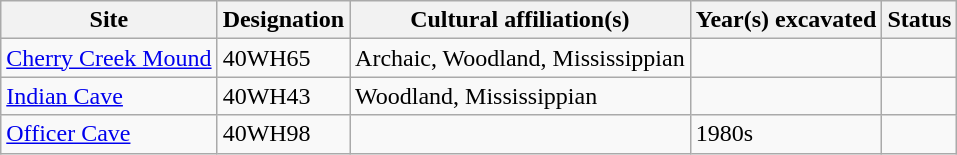<table class="wikitable">
<tr>
<th>Site</th>
<th>Designation</th>
<th>Cultural affiliation(s)</th>
<th>Year(s) excavated</th>
<th>Status</th>
</tr>
<tr>
<td><a href='#'>Cherry Creek Mound</a></td>
<td>40WH65</td>
<td>Archaic, Woodland, Mississippian</td>
<td></td>
<td></td>
</tr>
<tr>
<td><a href='#'>Indian Cave</a></td>
<td>40WH43</td>
<td>Woodland, Mississippian</td>
<td></td>
<td></td>
</tr>
<tr>
<td><a href='#'>Officer Cave</a></td>
<td>40WH98</td>
<td></td>
<td>1980s</td>
<td></td>
</tr>
</table>
